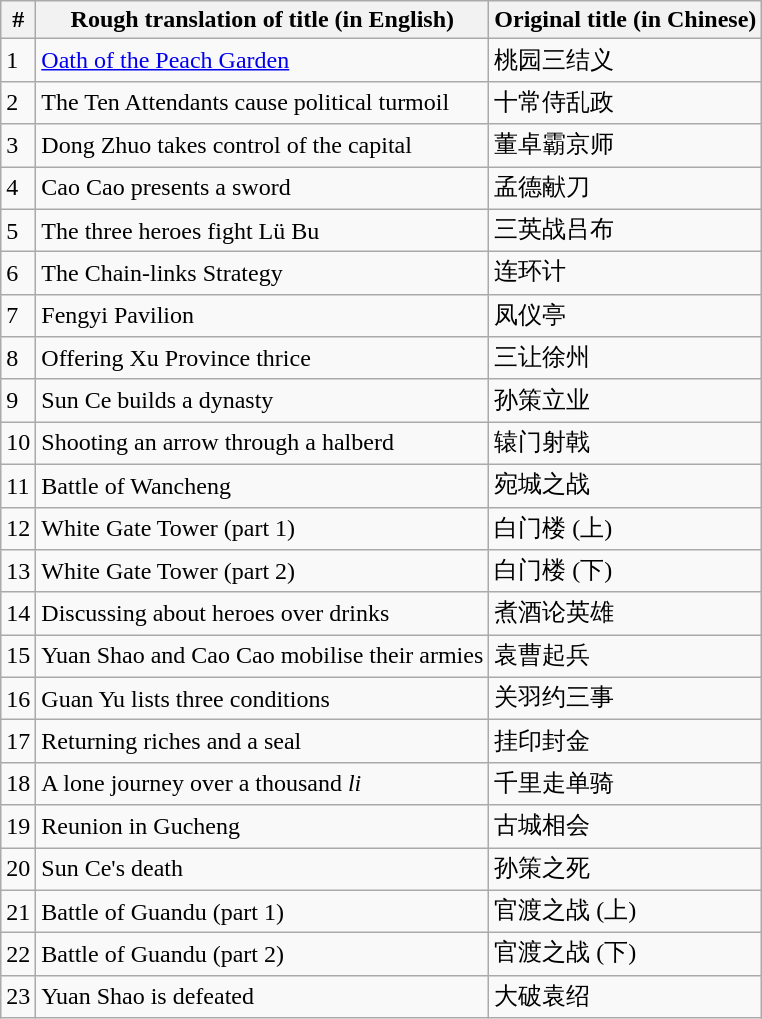<table class="wikitable">
<tr>
<th>#</th>
<th>Rough translation of title (in English)</th>
<th>Original title (in Chinese)</th>
</tr>
<tr>
<td>1</td>
<td><a href='#'>Oath of the Peach Garden</a></td>
<td>桃园三结义</td>
</tr>
<tr>
<td>2</td>
<td>The Ten Attendants cause political turmoil</td>
<td>十常侍乱政</td>
</tr>
<tr>
<td>3</td>
<td>Dong Zhuo takes control of the capital</td>
<td>董卓霸京师</td>
</tr>
<tr>
<td>4</td>
<td>Cao Cao presents a sword</td>
<td>孟德献刀</td>
</tr>
<tr>
<td>5</td>
<td>The three heroes fight Lü Bu</td>
<td>三英战吕布</td>
</tr>
<tr>
<td>6</td>
<td>The Chain-links Strategy</td>
<td>连环计</td>
</tr>
<tr>
<td>7</td>
<td>Fengyi Pavilion</td>
<td>凤仪亭</td>
</tr>
<tr>
<td>8</td>
<td>Offering Xu Province thrice</td>
<td>三让徐州</td>
</tr>
<tr>
<td>9</td>
<td>Sun Ce builds a dynasty</td>
<td>孙策立业</td>
</tr>
<tr>
<td>10</td>
<td>Shooting an arrow through a halberd</td>
<td>辕门射戟</td>
</tr>
<tr>
<td>11</td>
<td>Battle of Wancheng</td>
<td>宛城之战</td>
</tr>
<tr>
<td>12</td>
<td>White Gate Tower (part 1)</td>
<td>白门楼 (上)</td>
</tr>
<tr>
<td>13</td>
<td>White Gate Tower (part 2)</td>
<td>白门楼 (下)</td>
</tr>
<tr>
<td>14</td>
<td>Discussing about heroes over drinks</td>
<td>煮酒论英雄</td>
</tr>
<tr>
<td>15</td>
<td>Yuan Shao and Cao Cao mobilise their armies</td>
<td>袁曹起兵</td>
</tr>
<tr>
<td>16</td>
<td>Guan Yu lists three conditions</td>
<td>关羽约三事</td>
</tr>
<tr>
<td>17</td>
<td>Returning riches and a seal</td>
<td>挂印封金</td>
</tr>
<tr>
<td>18</td>
<td>A lone journey over a thousand <em>li</em></td>
<td>千里走单骑</td>
</tr>
<tr>
<td>19</td>
<td>Reunion in Gucheng</td>
<td>古城相会</td>
</tr>
<tr>
<td>20</td>
<td>Sun Ce's death</td>
<td>孙策之死</td>
</tr>
<tr>
<td>21</td>
<td>Battle of Guandu (part 1)</td>
<td>官渡之战 (上)</td>
</tr>
<tr>
<td>22</td>
<td>Battle of Guandu (part 2)</td>
<td>官渡之战 (下)</td>
</tr>
<tr>
<td>23</td>
<td>Yuan Shao is defeated</td>
<td>大破袁绍</td>
</tr>
</table>
